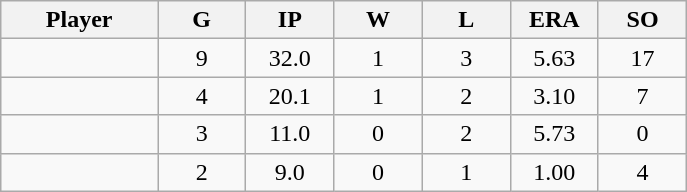<table class="wikitable sortable">
<tr>
<th bgcolor="#DDDDFF" width="16%">Player</th>
<th bgcolor="#DDDDFF" width="9%">G</th>
<th bgcolor="#DDDDFF" width="9%">IP</th>
<th bgcolor="#DDDDFF" width="9%">W</th>
<th bgcolor="#DDDDFF" width="9%">L</th>
<th bgcolor="#DDDDFF" width="9%">ERA</th>
<th bgcolor="#DDDDFF" width="9%">SO</th>
</tr>
<tr align="center">
<td></td>
<td>9</td>
<td>32.0</td>
<td>1</td>
<td>3</td>
<td>5.63</td>
<td>17</td>
</tr>
<tr align="center">
<td></td>
<td>4</td>
<td>20.1</td>
<td>1</td>
<td>2</td>
<td>3.10</td>
<td>7</td>
</tr>
<tr align="center">
<td></td>
<td>3</td>
<td>11.0</td>
<td>0</td>
<td>2</td>
<td>5.73</td>
<td>0</td>
</tr>
<tr align="center">
<td></td>
<td>2</td>
<td>9.0</td>
<td>0</td>
<td>1</td>
<td>1.00</td>
<td>4</td>
</tr>
</table>
